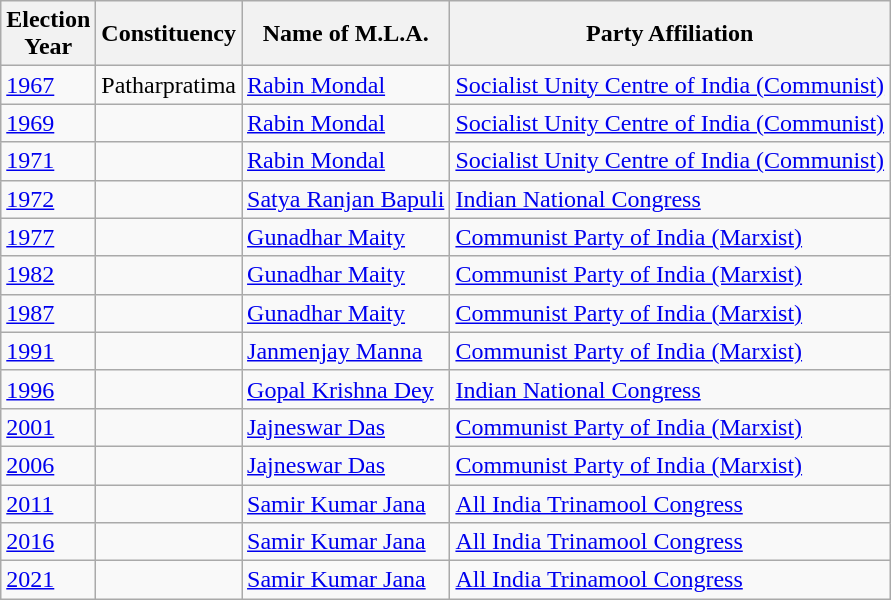<table class="wikitable">
<tr>
<th>Election<br> Year</th>
<th>Constituency</th>
<th>Name of M.L.A.</th>
<th>Party Affiliation</th>
</tr>
<tr>
<td><a href='#'>1967</a></td>
<td>Patharpratima</td>
<td><a href='#'>Rabin Mondal</a></td>
<td><a href='#'>Socialist Unity Centre of India (Communist)</a></td>
</tr>
<tr>
<td><a href='#'>1969</a></td>
<td></td>
<td><a href='#'>Rabin Mondal</a></td>
<td><a href='#'>Socialist Unity Centre of India (Communist)</a></td>
</tr>
<tr>
<td><a href='#'>1971</a></td>
<td></td>
<td><a href='#'>Rabin Mondal</a></td>
<td><a href='#'>Socialist Unity Centre of India (Communist)</a></td>
</tr>
<tr>
<td><a href='#'>1972</a></td>
<td></td>
<td><a href='#'>Satya Ranjan Bapuli</a></td>
<td><a href='#'>Indian National Congress</a></td>
</tr>
<tr>
<td><a href='#'>1977</a></td>
<td></td>
<td><a href='#'>Gunadhar Maity</a></td>
<td><a href='#'>Communist Party of India (Marxist)</a></td>
</tr>
<tr>
<td><a href='#'>1982</a></td>
<td></td>
<td><a href='#'>Gunadhar Maity</a></td>
<td><a href='#'>Communist Party of India (Marxist)</a></td>
</tr>
<tr>
<td><a href='#'>1987</a></td>
<td></td>
<td><a href='#'>Gunadhar Maity</a></td>
<td><a href='#'>Communist Party of India (Marxist)</a></td>
</tr>
<tr>
<td><a href='#'>1991</a></td>
<td></td>
<td><a href='#'>Janmenjay Manna</a></td>
<td><a href='#'>Communist Party of India (Marxist)</a></td>
</tr>
<tr>
<td><a href='#'>1996</a></td>
<td></td>
<td><a href='#'>Gopal Krishna Dey</a></td>
<td><a href='#'>Indian National Congress</a></td>
</tr>
<tr>
<td><a href='#'>2001</a></td>
<td></td>
<td><a href='#'>Jajneswar Das</a></td>
<td><a href='#'>Communist Party of India (Marxist)</a></td>
</tr>
<tr>
<td><a href='#'>2006</a></td>
<td></td>
<td><a href='#'>Jajneswar Das</a></td>
<td><a href='#'>Communist Party of India (Marxist)</a></td>
</tr>
<tr>
<td><a href='#'>2011</a></td>
<td></td>
<td><a href='#'>Samir Kumar Jana</a></td>
<td><a href='#'>All India Trinamool Congress</a></td>
</tr>
<tr>
<td><a href='#'>2016</a></td>
<td></td>
<td><a href='#'>Samir Kumar Jana</a></td>
<td><a href='#'>All India Trinamool Congress</a></td>
</tr>
<tr>
<td><a href='#'>2021</a></td>
<td></td>
<td><a href='#'>Samir Kumar Jana</a></td>
<td><a href='#'>All India Trinamool Congress</a></td>
</tr>
</table>
